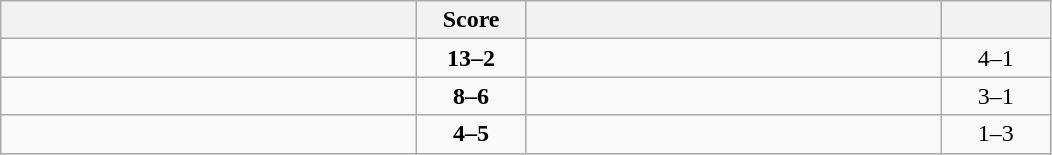<table class="wikitable" style="text-align: center; ">
<tr>
<th align="right" width="270"></th>
<th width="65">Score</th>
<th align="left" width="270"></th>
<th width="65"></th>
</tr>
<tr>
<td align="left"><strong></strong></td>
<td><strong>13–2</strong></td>
<td align="left"></td>
<td>4–1 <strong></strong></td>
</tr>
<tr>
<td align="left"><strong></strong></td>
<td><strong>8–6</strong></td>
<td align="left"></td>
<td>3–1 <strong></strong></td>
</tr>
<tr>
<td align="left"></td>
<td><strong>4–5</strong></td>
<td align="left"><strong></strong></td>
<td>1–3 <strong></strong></td>
</tr>
</table>
